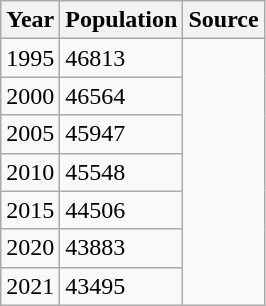<table class=wikitable>
<tr>
<th>Year</th>
<th>Population</th>
<th>Source</th>
</tr>
<tr>
<td>1995</td>
<td>46813</td>
<td rowspan = "7"></td>
</tr>
<tr>
<td>2000</td>
<td>46564 </td>
</tr>
<tr>
<td>2005</td>
<td>45947 </td>
</tr>
<tr>
<td>2010</td>
<td>45548 </td>
</tr>
<tr>
<td>2015</td>
<td>44506 </td>
</tr>
<tr>
<td>2020</td>
<td>43883 </td>
</tr>
<tr>
<td>2021</td>
<td>43495 </td>
</tr>
</table>
